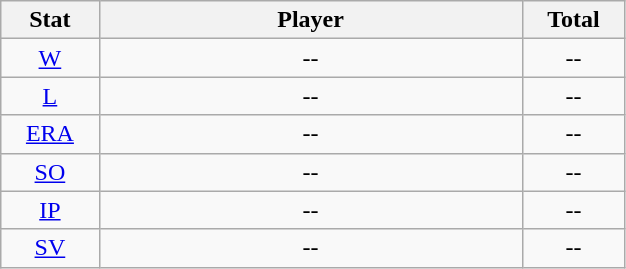<table class="wikitable" width="33%" style="text-align:center;">
<tr>
<th width="5%">Stat</th>
<th width="30%">Player</th>
<th width="5%">Total</th>
</tr>
<tr>
<td><a href='#'>W</a></td>
<td>--</td>
<td>--</td>
</tr>
<tr>
<td><a href='#'>L</a></td>
<td>--</td>
<td>--</td>
</tr>
<tr>
<td><a href='#'>ERA</a></td>
<td>--</td>
<td>--</td>
</tr>
<tr>
<td><a href='#'>SO</a></td>
<td>--</td>
<td>--</td>
</tr>
<tr>
<td><a href='#'>IP</a></td>
<td>--</td>
<td>--</td>
</tr>
<tr>
<td><a href='#'>SV</a></td>
<td>--</td>
<td>--</td>
</tr>
</table>
